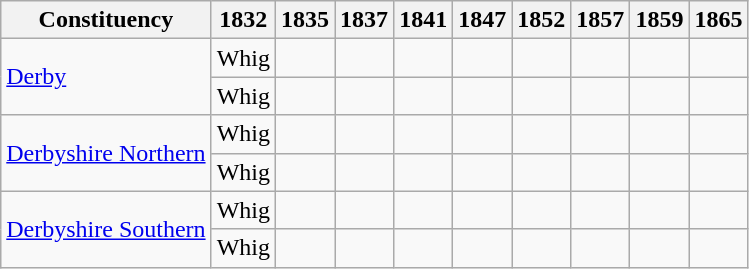<table class=wikitable sortable>
<tr>
<th>Constituency</th>
<th>1832</th>
<th>1835</th>
<th>1837</th>
<th>1841</th>
<th>1847</th>
<th>1852</th>
<th>1857</th>
<th>1859</th>
<th>1865</th>
</tr>
<tr>
<td rowspan=2><a href='#'>Derby</a></td>
<td bgcolor=>Whig</td>
<td></td>
<td></td>
<td></td>
<td></td>
<td></td>
<td></td>
<td></td>
<td></td>
</tr>
<tr>
<td bgcolor=>Whig</td>
<td></td>
<td></td>
<td></td>
<td></td>
<td></td>
<td></td>
<td></td>
<td></td>
</tr>
<tr>
<td rowspan=2><a href='#'>Derbyshire Northern</a></td>
<td bgcolor=>Whig</td>
<td></td>
<td></td>
<td></td>
<td></td>
<td></td>
<td></td>
<td></td>
<td></td>
</tr>
<tr>
<td bgcolor=>Whig</td>
<td></td>
<td></td>
<td></td>
<td></td>
<td></td>
<td></td>
<td></td>
<td></td>
</tr>
<tr>
<td rowspan=2><a href='#'>Derbyshire Southern</a></td>
<td bgcolor=>Whig</td>
<td></td>
<td></td>
<td></td>
<td></td>
<td></td>
<td></td>
<td></td>
<td></td>
</tr>
<tr>
<td bgcolor=>Whig</td>
<td></td>
<td></td>
<td></td>
<td></td>
<td></td>
<td></td>
<td></td>
<td></td>
</tr>
</table>
